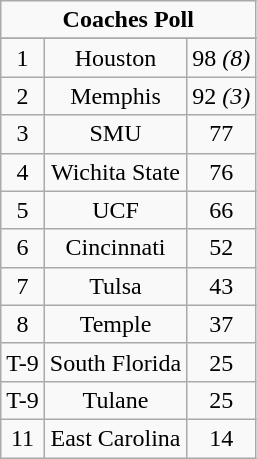<table class="wikitable">
<tr align="center">
<td align="center" Colspan="3"><strong>Coaches Poll</strong></td>
</tr>
<tr align="center">
</tr>
<tr align="center">
<td>1</td>
<td>Houston</td>
<td>98 <em>(8)</em></td>
</tr>
<tr align="center">
<td>2</td>
<td>Memphis</td>
<td>92 <em>(3)</em></td>
</tr>
<tr align="center">
<td>3</td>
<td>SMU</td>
<td>77</td>
</tr>
<tr align="center">
<td>4</td>
<td>Wichita State</td>
<td>76</td>
</tr>
<tr align="center">
<td>5</td>
<td>UCF</td>
<td>66</td>
</tr>
<tr align="center">
<td>6</td>
<td>Cincinnati</td>
<td>52</td>
</tr>
<tr align="center">
<td>7</td>
<td>Tulsa</td>
<td>43</td>
</tr>
<tr align="center">
<td>8</td>
<td>Temple</td>
<td>37</td>
</tr>
<tr align="center">
<td>T-9</td>
<td>South Florida</td>
<td>25</td>
</tr>
<tr align="center">
<td>T-9</td>
<td>Tulane</td>
<td>25</td>
</tr>
<tr align="center">
<td>11</td>
<td>East Carolina</td>
<td>14</td>
</tr>
</table>
